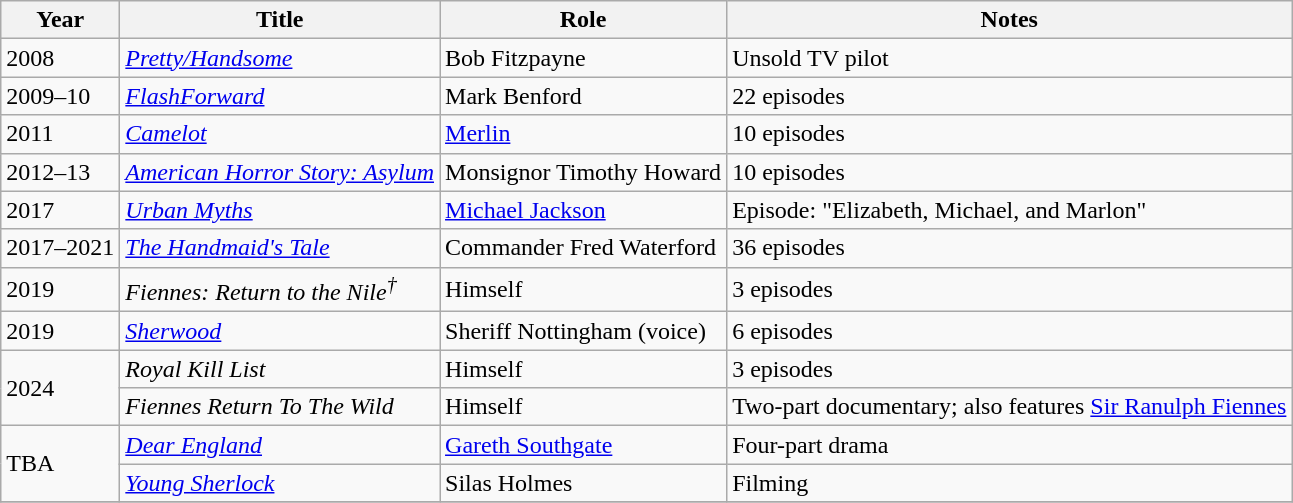<table class="wikitable sortable">
<tr>
<th>Year</th>
<th>Title</th>
<th>Role</th>
<th class="unsortable">Notes</th>
</tr>
<tr>
<td>2008</td>
<td><em><a href='#'>Pretty/Handsome</a></em></td>
<td>Bob Fitzpayne</td>
<td>Unsold TV pilot</td>
</tr>
<tr>
<td>2009–10</td>
<td><em><a href='#'>FlashForward</a></em></td>
<td>Mark Benford</td>
<td>22 episodes</td>
</tr>
<tr>
<td>2011</td>
<td><em><a href='#'>Camelot</a></em></td>
<td><a href='#'>Merlin</a></td>
<td>10 episodes</td>
</tr>
<tr>
<td>2012–13</td>
<td><em><a href='#'>American Horror Story: Asylum</a></em></td>
<td>Monsignor Timothy Howard</td>
<td>10 episodes</td>
</tr>
<tr>
<td>2017</td>
<td><em><a href='#'>Urban Myths</a></em></td>
<td><a href='#'>Michael Jackson</a></td>
<td>Episode: "Elizabeth, Michael, and Marlon"</td>
</tr>
<tr>
<td>2017–2021</td>
<td><em><a href='#'>The Handmaid's Tale</a></em></td>
<td>Commander Fred Waterford</td>
<td>36 episodes</td>
</tr>
<tr>
<td>2019</td>
<td><em>Fiennes: Return to the Nile<sup>†</sup></em></td>
<td>Himself</td>
<td>3 episodes</td>
</tr>
<tr>
<td>2019</td>
<td><em><a href='#'>Sherwood</a></em></td>
<td>Sheriff Nottingham (voice)</td>
<td>6 episodes</td>
</tr>
<tr>
<td rowspan="2">2024</td>
<td><em>Royal Kill List</em></td>
<td>Himself</td>
<td>3 episodes</td>
</tr>
<tr>
<td><em>Fiennes Return To The Wild</em></td>
<td>Himself</td>
<td>Two-part documentary; also features <a href='#'>Sir Ranulph Fiennes</a></td>
</tr>
<tr>
<td rowspan="2">TBA</td>
<td><em><a href='#'>Dear England</a></em></td>
<td><a href='#'>Gareth Southgate</a></td>
<td>Four-part drama</td>
</tr>
<tr>
<td><em><a href='#'>Young Sherlock</a></em></td>
<td>Silas Holmes</td>
<td>Filming</td>
</tr>
<tr>
</tr>
</table>
